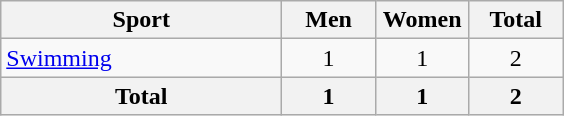<table class="wikitable sortable" style="text-align:center;">
<tr>
<th width=180>Sport</th>
<th width=55>Men</th>
<th width=55>Women</th>
<th width=55>Total</th>
</tr>
<tr>
<td align=left><a href='#'>Swimming</a></td>
<td>1</td>
<td>1</td>
<td>2</td>
</tr>
<tr>
<th>Total</th>
<th>1</th>
<th>1</th>
<th>2</th>
</tr>
</table>
